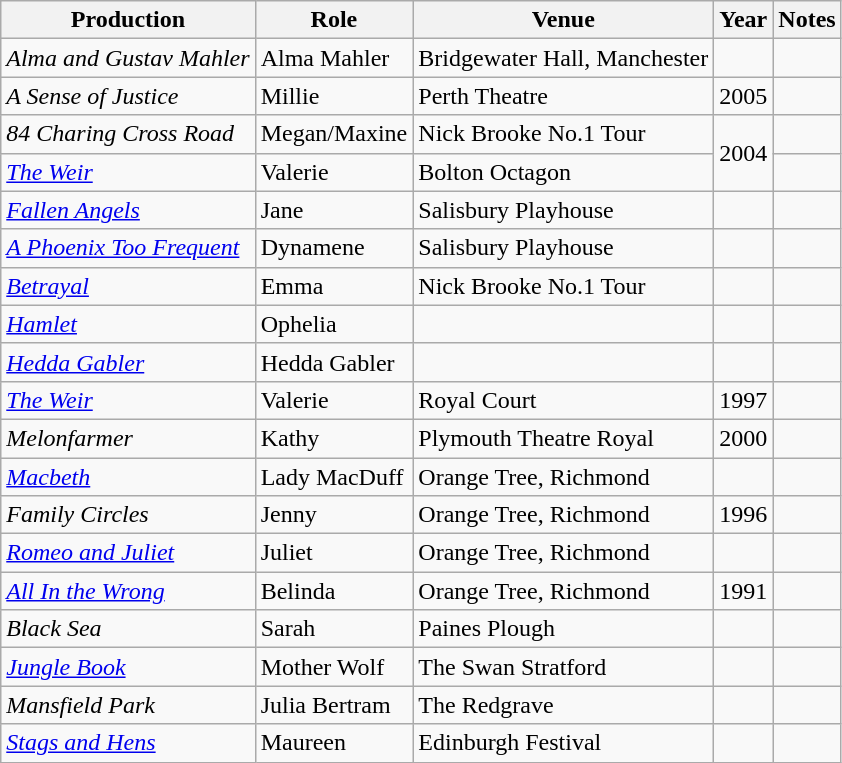<table class="wikitable sortable">
<tr>
<th scope="col">Production</th>
<th scope="col">Role</th>
<th scope="col">Venue</th>
<th scope="col">Year</th>
<th scope=”col” class="unsortable">Notes</th>
</tr>
<tr>
<td><em>Alma and Gustav Mahler</em></td>
<td>Alma Mahler</td>
<td>Bridgewater Hall, Manchester</td>
<td></td>
<td></td>
</tr>
<tr>
<td><em>A Sense of Justice</em></td>
<td>Millie</td>
<td>Perth Theatre</td>
<td>2005</td>
<td></td>
</tr>
<tr>
<td><em>84 Charing Cross Road</em></td>
<td>Megan/Maxine</td>
<td>Nick Brooke No.1 Tour</td>
<td rowspan="2">2004</td>
<td></td>
</tr>
<tr>
<td><em><a href='#'>The Weir</a></em></td>
<td>Valerie</td>
<td>Bolton Octagon</td>
<td></td>
</tr>
<tr>
<td><em><a href='#'>Fallen Angels</a></em></td>
<td>Jane</td>
<td>Salisbury Playhouse</td>
<td></td>
<td></td>
</tr>
<tr>
<td><em><a href='#'>A Phoenix Too Frequent</a></em></td>
<td>Dynamene</td>
<td>Salisbury Playhouse</td>
<td></td>
<td></td>
</tr>
<tr>
<td><em><a href='#'>Betrayal</a></em></td>
<td>Emma</td>
<td>Nick Brooke No.1 Tour</td>
<td></td>
<td></td>
</tr>
<tr>
<td><em><a href='#'>Hamlet</a></em></td>
<td>Ophelia</td>
<td></td>
<td></td>
<td></td>
</tr>
<tr>
<td><em><a href='#'>Hedda Gabler</a></em></td>
<td>Hedda Gabler</td>
<td></td>
<td></td>
<td></td>
</tr>
<tr>
<td><em><a href='#'>The Weir</a></em></td>
<td>Valerie</td>
<td>Royal Court</td>
<td>1997</td>
<td></td>
</tr>
<tr>
<td><em>Melonfarmer</em></td>
<td>Kathy</td>
<td>Plymouth Theatre Royal</td>
<td>2000</td>
<td></td>
</tr>
<tr>
<td><em><a href='#'>Macbeth</a></em></td>
<td>Lady MacDuff</td>
<td>Orange Tree, Richmond</td>
<td></td>
<td></td>
</tr>
<tr>
<td><em>Family Circles</em></td>
<td>Jenny</td>
<td>Orange Tree, Richmond</td>
<td>1996</td>
<td></td>
</tr>
<tr>
<td><em><a href='#'>Romeo and Juliet</a></em></td>
<td>Juliet</td>
<td>Orange Tree, Richmond</td>
<td></td>
<td></td>
</tr>
<tr>
<td><em><a href='#'>All In the Wrong</a></em></td>
<td>Belinda</td>
<td>Orange Tree, Richmond</td>
<td>1991</td>
<td></td>
</tr>
<tr>
<td><em>Black Sea</em></td>
<td>Sarah</td>
<td>Paines Plough</td>
<td></td>
<td></td>
</tr>
<tr>
<td><em><a href='#'>Jungle Book</a></em></td>
<td>Mother Wolf</td>
<td>The Swan Stratford</td>
<td></td>
<td></td>
</tr>
<tr>
<td><em>Mansfield Park</em></td>
<td>Julia Bertram</td>
<td>The Redgrave</td>
<td></td>
<td></td>
</tr>
<tr>
<td><em><a href='#'>Stags and Hens</a></em></td>
<td>Maureen</td>
<td>Edinburgh Festival</td>
<td></td>
<td></td>
</tr>
</table>
